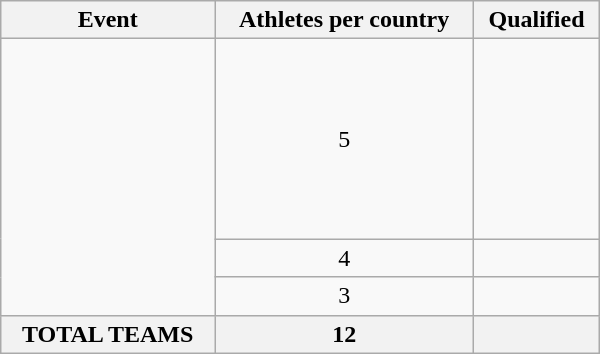<table class=wikitable width=400>
<tr>
<th>Event</th>
<th>Athletes per country</th>
<th>Qualified</th>
</tr>
<tr>
<td rowspan="3"></td>
<td align="center">5</td>
<td><br><br><br><br><br><br><br></td>
</tr>
<tr>
<td align="center">4</td>
<td></td>
</tr>
<tr>
<td align="center">3</td>
<td></td>
</tr>
<tr>
<th>TOTAL TEAMS</th>
<th>12</th>
<th></th>
</tr>
</table>
